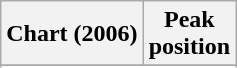<table class="wikitable sortable plainrowheaders" style="text-align:center">
<tr>
<th scope="col">Chart (2006)</th>
<th scope="col">Peak<br>position</th>
</tr>
<tr>
</tr>
<tr>
</tr>
<tr>
</tr>
</table>
